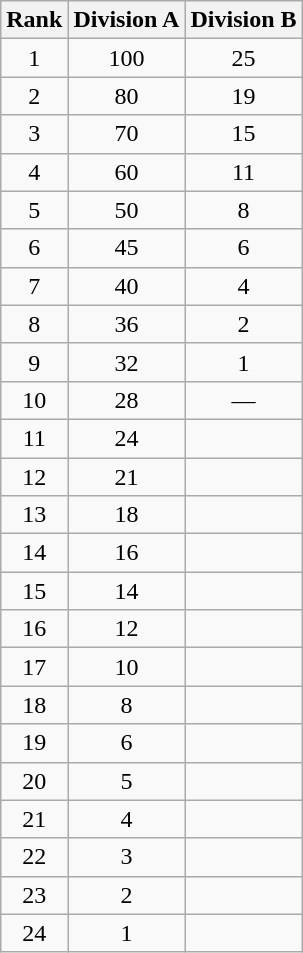<table class="wikitable" border="1" style="text-align:center">
<tr>
<th>Rank</th>
<th>Division A</th>
<th>Division B</th>
</tr>
<tr>
<td>1</td>
<td>100</td>
<td>25</td>
</tr>
<tr>
<td>2</td>
<td>80</td>
<td>19</td>
</tr>
<tr>
<td>3</td>
<td>70</td>
<td>15</td>
</tr>
<tr>
<td>4</td>
<td>60</td>
<td>11</td>
</tr>
<tr>
<td>5</td>
<td>50</td>
<td>8</td>
</tr>
<tr>
<td>6</td>
<td>45</td>
<td>6</td>
</tr>
<tr>
<td>7</td>
<td>40</td>
<td>4</td>
</tr>
<tr>
<td>8</td>
<td>36</td>
<td>2</td>
</tr>
<tr>
<td>9</td>
<td>32</td>
<td>1</td>
</tr>
<tr>
<td>10</td>
<td>28</td>
<td>—</td>
</tr>
<tr>
<td>11</td>
<td>24</td>
<td></td>
</tr>
<tr>
<td>12</td>
<td>21</td>
<td></td>
</tr>
<tr>
<td>13</td>
<td>18</td>
<td></td>
</tr>
<tr>
<td>14</td>
<td>16</td>
<td></td>
</tr>
<tr>
<td>15</td>
<td>14</td>
<td></td>
</tr>
<tr>
<td>16</td>
<td>12</td>
<td></td>
</tr>
<tr>
<td>17</td>
<td>10</td>
<td></td>
</tr>
<tr>
<td>18</td>
<td>8</td>
<td></td>
</tr>
<tr>
<td>19</td>
<td>6</td>
<td></td>
</tr>
<tr>
<td>20</td>
<td>5</td>
<td></td>
</tr>
<tr>
<td>21</td>
<td>4</td>
<td></td>
</tr>
<tr>
<td>22</td>
<td>3</td>
<td></td>
</tr>
<tr>
<td>23</td>
<td>2</td>
<td></td>
</tr>
<tr>
<td>24</td>
<td>1</td>
<td></td>
</tr>
</table>
